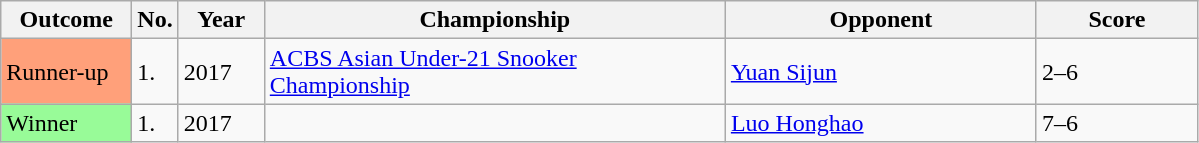<table class="sortable wikitable">
<tr>
<th width="80">Outcome</th>
<th width="20">No.</th>
<th width="50">Year</th>
<th width="300">Championship</th>
<th width="200">Opponent</th>
<th width="100">Score</th>
</tr>
<tr>
<td style="background:#ffa07a;">Runner-up</td>
<td>1.</td>
<td>2017</td>
<td><a href='#'>ACBS Asian Under-21 Snooker Championship</a></td>
<td> <a href='#'>Yuan Sijun</a></td>
<td>2–6</td>
</tr>
<tr>
<td style="background:#98fb98;">Winner</td>
<td>1.</td>
<td>2017</td>
<td></td>
<td> <a href='#'>Luo Honghao</a></td>
<td>7–6</td>
</tr>
</table>
